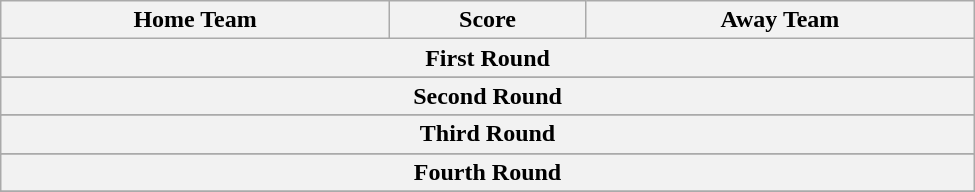<table class="wikitable" style="text-align: center; width:650px">
<tr>
<th scope="col" width="245px">Home Team</th>
<th scope="col" width="120px">Score</th>
<th scope="col" width="245px">Away Team</th>
</tr>
<tr>
<th colspan="3">First Round</th>
</tr>
<tr>
</tr>
<tr>
<th colspan="3">Second Round</th>
</tr>
<tr>
</tr>
<tr>
<th colspan="3">Third Round</th>
</tr>
<tr>
</tr>
<tr>
<th colspan="3">Fourth Round</th>
</tr>
<tr>
</tr>
</table>
